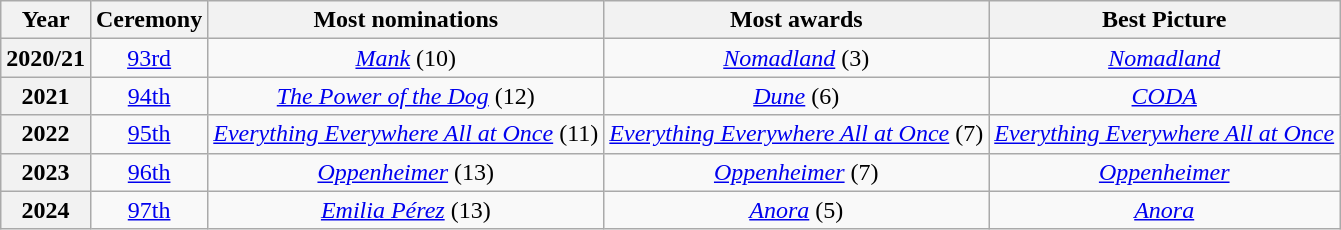<table class="wikitable" style="text-align: center;">
<tr>
<th>Year</th>
<th>Ceremony</th>
<th>Most nominations</th>
<th>Most awards</th>
<th>Best Picture</th>
</tr>
<tr>
<th>2020/21</th>
<td><a href='#'>93rd</a></td>
<td><em><a href='#'>Mank</a></em> (10)</td>
<td><em><a href='#'>Nomadland</a></em> (3)</td>
<td><em><a href='#'>Nomadland</a></em></td>
</tr>
<tr>
<th>2021</th>
<td><a href='#'>94th</a></td>
<td><em><a href='#'>The Power of the Dog</a></em> (12)</td>
<td><em><a href='#'>Dune</a></em> (6)</td>
<td><em><a href='#'>CODA</a></em></td>
</tr>
<tr>
<th>2022</th>
<td><a href='#'>95th</a></td>
<td><em><a href='#'>Everything Everywhere All at Once</a></em> (11)</td>
<td><em><a href='#'>Everything Everywhere All at Once</a></em> (7)</td>
<td><em><a href='#'>Everything Everywhere All at Once</a></em></td>
</tr>
<tr>
<th>2023</th>
<td><a href='#'>96th</a></td>
<td><em><a href='#'>Oppenheimer</a></em> (13)</td>
<td><em><a href='#'>Oppenheimer</a></em> (7)</td>
<td><em><a href='#'>Oppenheimer</a></em></td>
</tr>
<tr>
<th>2024</th>
<td><a href='#'>97th</a></td>
<td><em><a href='#'>Emilia Pérez</a></em> (13)</td>
<td><em><a href='#'>Anora</a></em> (5)</td>
<td><em><a href='#'>Anora</a></em></td>
</tr>
</table>
